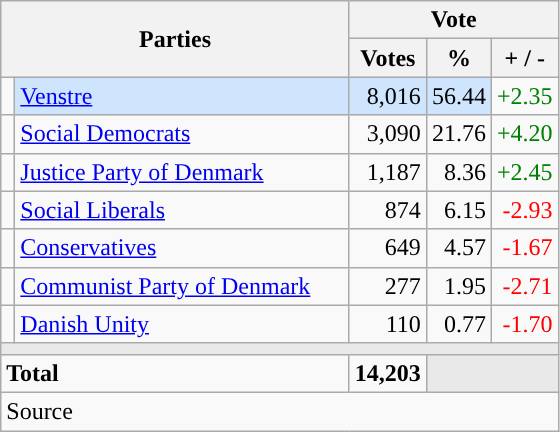<table class="wikitable" style="text-align:right;">
<tr>
<th style="text-align:centre;" rowspan="2" colspan="2" width="225">Parties</th>
<th colspan="3">Vote</th>
</tr>
<tr>
<th width="15">Votes</th>
<th width="15">%</th>
<th width="15">+ / -</th>
</tr>
<tr>
<td width="2" style="color:inherit;background:"></td>
<td bgcolor=#cfe5fe  align="left"><a href='#'>Venstre</a></td>
<td bgcolor=#cfe5fe>8,016</td>
<td bgcolor=#cfe5fe>56.44</td>
<td style=color:green;>+2.35</td>
</tr>
<tr>
<td width="2" style="color:inherit;background:"></td>
<td align="left"><a href='#'>Social Democrats</a></td>
<td>3,090</td>
<td>21.76</td>
<td style=color:green;>+4.20</td>
</tr>
<tr>
<td width="2" style="color:inherit;background:"></td>
<td align="left"><a href='#'>Justice Party of Denmark</a></td>
<td>1,187</td>
<td>8.36</td>
<td style=color:green;>+2.45</td>
</tr>
<tr>
<td width="2" style="color:inherit;background:"></td>
<td align="left"><a href='#'>Social Liberals</a></td>
<td>874</td>
<td>6.15</td>
<td style=color:red;>-2.93</td>
</tr>
<tr>
<td width="2" style="color:inherit;background:"></td>
<td align="left"><a href='#'>Conservatives</a></td>
<td>649</td>
<td>4.57</td>
<td style=color:red;>-1.67</td>
</tr>
<tr>
<td width="2" style="color:inherit;background:"></td>
<td align="left"><a href='#'>Communist Party of Denmark</a></td>
<td>277</td>
<td>1.95</td>
<td style=color:red;>-2.71</td>
</tr>
<tr>
<td width="2" style="color:inherit;background:"></td>
<td align="left"><a href='#'>Danish Unity</a></td>
<td>110</td>
<td>0.77</td>
<td style=color:red;>-1.70</td>
</tr>
<tr>
<td colspan="7" bgcolor="#E9E9E9"></td>
</tr>
<tr>
<td align="left" colspan="2"><strong>Total</strong></td>
<td><strong>14,203</strong></td>
<td bgcolor="#E9E9E9" colspan="2"></td>
</tr>
<tr>
<td align="left" colspan="6">Source</td>
</tr>
</table>
